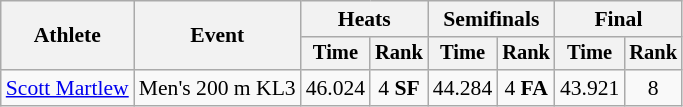<table class=wikitable style="font-size:90%">
<tr>
<th rowspan="2">Athlete</th>
<th rowspan="2">Event</th>
<th colspan=2>Heats</th>
<th colspan=2>Semifinals</th>
<th colspan=2>Final</th>
</tr>
<tr style="font-size:95%">
<th>Time</th>
<th>Rank</th>
<th>Time</th>
<th>Rank</th>
<th>Time</th>
<th>Rank</th>
</tr>
<tr style="text-align:center;">
<td style="text-align:left;"><a href='#'>Scott Martlew</a></td>
<td style="text-align:left;">Men's 200 m KL3</td>
<td>46.024</td>
<td>4 <strong>SF</strong></td>
<td>44.284</td>
<td>4 <strong>FA</strong></td>
<td>43.921</td>
<td>8</td>
</tr>
</table>
